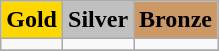<table class="wikitable">
<tr align="center">
<td bgcolor="gold"><strong>Gold</strong></td>
<td bgcolor="silver"><strong>Silver</strong></td>
<td bgcolor="CC9966"><strong>Bronze</strong></td>
</tr>
<tr valign="top">
<td></td>
<td></td>
<td></td>
</tr>
<tr>
</tr>
</table>
